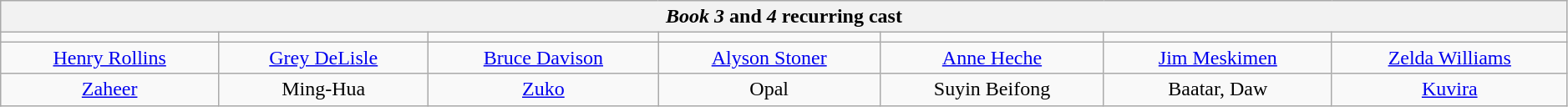<table class="wikitable" style="width:99%; text-align:center;">
<tr>
<th colspan=9><em>Book 3</em> and <em>4</em> recurring cast</th>
</tr>
<tr>
<td></td>
<td></td>
<td></td>
<td></td>
<td></td>
<td></td>
<td></td>
</tr>
<tr>
<td><a href='#'>Henry Rollins</a></td>
<td><a href='#'>Grey DeLisle</a></td>
<td><a href='#'>Bruce Davison</a></td>
<td><a href='#'>Alyson Stoner</a></td>
<td><a href='#'>Anne Heche</a></td>
<td><a href='#'>Jim Meskimen</a></td>
<td><a href='#'>Zelda Williams</a></td>
</tr>
<tr>
<td><a href='#'>Zaheer</a></td>
<td>Ming-Hua</td>
<td><a href='#'>Zuko</a></td>
<td>Opal</td>
<td>Suyin Beifong</td>
<td>Baatar, Daw</td>
<td><a href='#'>Kuvira</a></td>
</tr>
</table>
